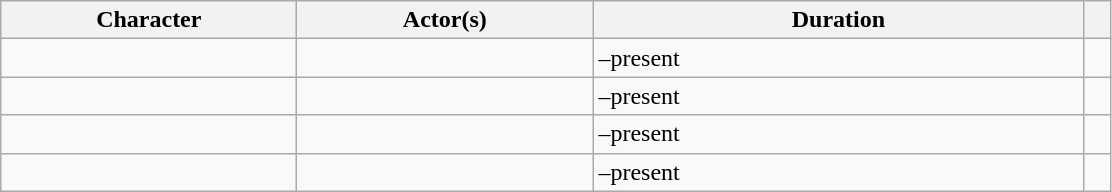<table class="wikitable sortable">
<tr>
<th scope="col" style="width:190px;">Character</th>
<th scope="col" style="width:190px;">Actor(s)</th>
<th scope="col" style="width:320px;">Duration</th>
<th scope="col" style="width:10px;"></th>
</tr>
<tr>
<td></td>
<td></td>
<td>–present</td>
<td style="text-align:center;"></td>
</tr>
<tr>
<td></td>
<td></td>
<td>–present</td>
<td style="text-align:center;"></td>
</tr>
<tr>
<td></td>
<td></td>
<td>–present</td>
<td style="text-align:center;"></td>
</tr>
<tr>
<td></td>
<td></td>
<td>–present</td>
<td style="text-align:center;"></td>
</tr>
</table>
